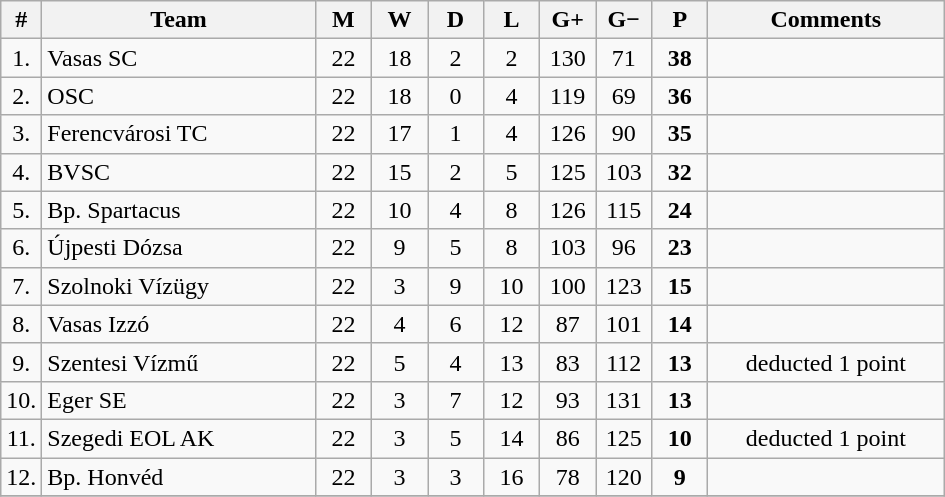<table class="wikitable" style="text-align: center;">
<tr>
<th width="15">#</th>
<th width="175">Team</th>
<th width="30">M</th>
<th width="30">W</th>
<th width="30">D</th>
<th width="30">L</th>
<th width="30">G+</th>
<th width="30">G−</th>
<th width="30">P</th>
<th width="150">Comments</th>
</tr>
<tr>
<td>1.</td>
<td align="left">Vasas SC</td>
<td>22</td>
<td>18</td>
<td>2</td>
<td>2</td>
<td>130</td>
<td>71</td>
<td><strong>38</strong></td>
<td></td>
</tr>
<tr>
<td>2.</td>
<td align="left">OSC</td>
<td>22</td>
<td>18</td>
<td>0</td>
<td>4</td>
<td>119</td>
<td>69</td>
<td><strong>36</strong></td>
<td></td>
</tr>
<tr>
<td>3.</td>
<td align="left">Ferencvárosi TC</td>
<td>22</td>
<td>17</td>
<td>1</td>
<td>4</td>
<td>126</td>
<td>90</td>
<td><strong>35</strong></td>
<td></td>
</tr>
<tr>
<td>4.</td>
<td align="left">BVSC</td>
<td>22</td>
<td>15</td>
<td>2</td>
<td>5</td>
<td>125</td>
<td>103</td>
<td><strong>32</strong></td>
<td></td>
</tr>
<tr>
<td>5.</td>
<td align="left">Bp. Spartacus</td>
<td>22</td>
<td>10</td>
<td>4</td>
<td>8</td>
<td>126</td>
<td>115</td>
<td><strong>24</strong></td>
<td></td>
</tr>
<tr>
<td>6.</td>
<td align="left">Újpesti Dózsa</td>
<td>22</td>
<td>9</td>
<td>5</td>
<td>8</td>
<td>103</td>
<td>96</td>
<td><strong>23</strong></td>
<td></td>
</tr>
<tr>
<td>7.</td>
<td align="left">Szolnoki Vízügy</td>
<td>22</td>
<td>3</td>
<td>9</td>
<td>10</td>
<td>100</td>
<td>123</td>
<td><strong>15</strong></td>
<td></td>
</tr>
<tr>
<td>8.</td>
<td align="left">Vasas Izzó</td>
<td>22</td>
<td>4</td>
<td>6</td>
<td>12</td>
<td>87</td>
<td>101</td>
<td><strong>14</strong></td>
<td></td>
</tr>
<tr>
<td>9.</td>
<td align="left">Szentesi Vízmű</td>
<td>22</td>
<td>5</td>
<td>4</td>
<td>13</td>
<td>83</td>
<td>112</td>
<td><strong>13</strong></td>
<td>deducted 1 point</td>
</tr>
<tr>
<td>10.</td>
<td align="left">Eger SE</td>
<td>22</td>
<td>3</td>
<td>7</td>
<td>12</td>
<td>93</td>
<td>131</td>
<td><strong>13</strong></td>
<td></td>
</tr>
<tr>
<td>11.</td>
<td align="left">Szegedi EOL AK</td>
<td>22</td>
<td>3</td>
<td>5</td>
<td>14</td>
<td>86</td>
<td>125</td>
<td><strong>10</strong></td>
<td>deducted 1 point</td>
</tr>
<tr>
<td>12.</td>
<td align="left">Bp. Honvéd</td>
<td>22</td>
<td>3</td>
<td>3</td>
<td>16</td>
<td>78</td>
<td>120</td>
<td><strong>9</strong></td>
<td></td>
</tr>
<tr>
</tr>
</table>
